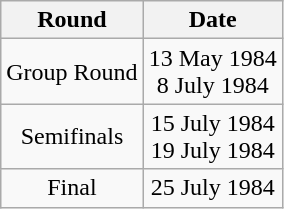<table class="wikitable" style="text-align: center">
<tr>
<th>Round</th>
<th>Date</th>
</tr>
<tr>
<td>Group Round</td>
<td>13 May 1984<br>8 July 1984</td>
</tr>
<tr>
<td>Semifinals</td>
<td>15 July 1984<br>19 July 1984</td>
</tr>
<tr>
<td>Final</td>
<td>25 July 1984</td>
</tr>
</table>
